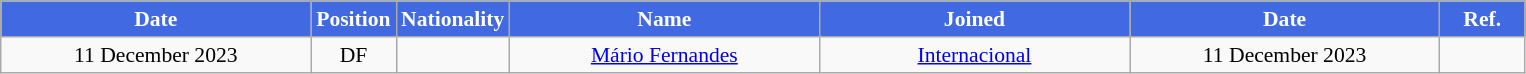<table class="wikitable"  style="text-align:center; font-size:90%; ">
<tr>
<th style="background:#4169E1; color:white; width:200px;">Date</th>
<th style="background:#4169E1; color:white; width:50px;">Position</th>
<th style="background:#4169E1; color:white; width:50px;">Nationality</th>
<th style="background:#4169E1; color:white; width:200px;">Name</th>
<th style="background:#4169E1; color:white; width:200px;">Joined</th>
<th style="background:#4169E1; color:white; width:200px;">Date</th>
<th style="background:#4169E1; color:white; width:50px;">Ref.</th>
</tr>
<tr>
<td>11 December 2023</td>
<td>DF</td>
<td></td>
<td><a href='#'>Mário Fernandes</a></td>
<td><a href='#'>Internacional</a></td>
<td>11 December 2023</td>
<td></td>
</tr>
</table>
